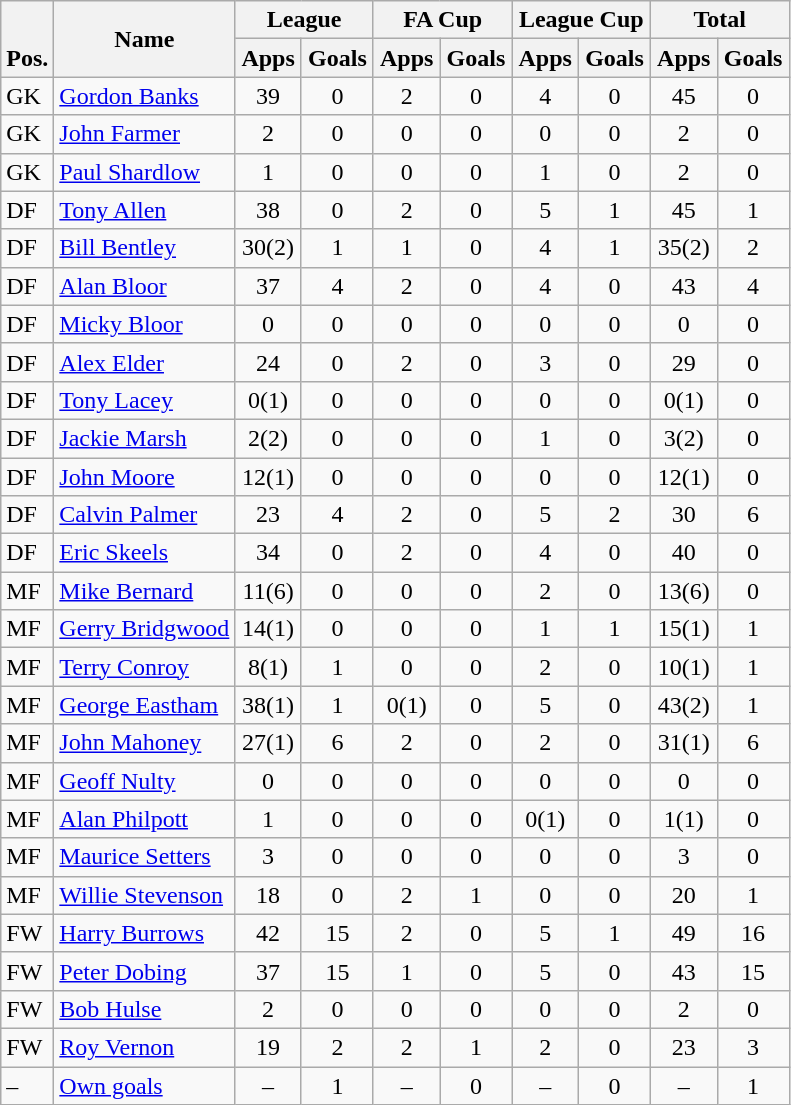<table class="wikitable" style="text-align:center">
<tr>
<th rowspan="2" valign="bottom">Pos.</th>
<th rowspan="2">Name</th>
<th colspan="2" width="85">League</th>
<th colspan="2" width="85">FA Cup</th>
<th colspan="2" width="85">League Cup</th>
<th colspan="2" width="85">Total</th>
</tr>
<tr>
<th>Apps</th>
<th>Goals</th>
<th>Apps</th>
<th>Goals</th>
<th>Apps</th>
<th>Goals</th>
<th>Apps</th>
<th>Goals</th>
</tr>
<tr>
<td align="left">GK</td>
<td align="left"> <a href='#'>Gordon Banks</a></td>
<td>39</td>
<td>0</td>
<td>2</td>
<td>0</td>
<td>4</td>
<td>0</td>
<td>45</td>
<td>0</td>
</tr>
<tr>
<td align="left">GK</td>
<td align="left"> <a href='#'>John Farmer</a></td>
<td>2</td>
<td>0</td>
<td>0</td>
<td>0</td>
<td>0</td>
<td>0</td>
<td>2</td>
<td>0</td>
</tr>
<tr>
<td align="left">GK</td>
<td align="left"> <a href='#'>Paul Shardlow</a></td>
<td>1</td>
<td>0</td>
<td>0</td>
<td>0</td>
<td>1</td>
<td>0</td>
<td>2</td>
<td>0</td>
</tr>
<tr>
<td align="left">DF</td>
<td align="left"> <a href='#'>Tony Allen</a></td>
<td>38</td>
<td>0</td>
<td>2</td>
<td>0</td>
<td>5</td>
<td>1</td>
<td>45</td>
<td>1</td>
</tr>
<tr>
<td align="left">DF</td>
<td align="left"> <a href='#'>Bill Bentley</a></td>
<td>30(2)</td>
<td>1</td>
<td>1</td>
<td>0</td>
<td>4</td>
<td>1</td>
<td>35(2)</td>
<td>2</td>
</tr>
<tr>
<td align="left">DF</td>
<td align="left"> <a href='#'>Alan Bloor</a></td>
<td>37</td>
<td>4</td>
<td>2</td>
<td>0</td>
<td>4</td>
<td>0</td>
<td>43</td>
<td>4</td>
</tr>
<tr>
<td align="left">DF</td>
<td align="left"> <a href='#'>Micky Bloor</a></td>
<td>0</td>
<td>0</td>
<td>0</td>
<td>0</td>
<td>0</td>
<td>0</td>
<td>0</td>
<td>0</td>
</tr>
<tr>
<td align="left">DF</td>
<td align="left"> <a href='#'>Alex Elder</a></td>
<td>24</td>
<td>0</td>
<td>2</td>
<td>0</td>
<td>3</td>
<td>0</td>
<td>29</td>
<td>0</td>
</tr>
<tr>
<td align="left">DF</td>
<td align="left"> <a href='#'>Tony Lacey</a></td>
<td>0(1)</td>
<td>0</td>
<td>0</td>
<td>0</td>
<td>0</td>
<td>0</td>
<td>0(1)</td>
<td>0</td>
</tr>
<tr>
<td align="left">DF</td>
<td align="left"> <a href='#'>Jackie Marsh</a></td>
<td>2(2)</td>
<td>0</td>
<td>0</td>
<td>0</td>
<td>1</td>
<td>0</td>
<td>3(2)</td>
<td>0</td>
</tr>
<tr>
<td align="left">DF</td>
<td align="left"> <a href='#'>John Moore</a></td>
<td>12(1)</td>
<td>0</td>
<td>0</td>
<td>0</td>
<td>0</td>
<td>0</td>
<td>12(1)</td>
<td>0</td>
</tr>
<tr>
<td align="left">DF</td>
<td align="left"> <a href='#'>Calvin Palmer</a></td>
<td>23</td>
<td>4</td>
<td>2</td>
<td>0</td>
<td>5</td>
<td>2</td>
<td>30</td>
<td>6</td>
</tr>
<tr>
<td align="left">DF</td>
<td align="left"> <a href='#'>Eric Skeels</a></td>
<td>34</td>
<td>0</td>
<td>2</td>
<td>0</td>
<td>4</td>
<td>0</td>
<td>40</td>
<td>0</td>
</tr>
<tr>
<td align="left">MF</td>
<td align="left"> <a href='#'>Mike Bernard</a></td>
<td>11(6)</td>
<td>0</td>
<td>0</td>
<td>0</td>
<td>2</td>
<td>0</td>
<td>13(6)</td>
<td>0</td>
</tr>
<tr>
<td align="left">MF</td>
<td align="left"> <a href='#'>Gerry Bridgwood</a></td>
<td>14(1)</td>
<td>0</td>
<td>0</td>
<td>0</td>
<td>1</td>
<td>1</td>
<td>15(1)</td>
<td>1</td>
</tr>
<tr>
<td align="left">MF</td>
<td align="left"> <a href='#'>Terry Conroy</a></td>
<td>8(1)</td>
<td>1</td>
<td>0</td>
<td>0</td>
<td>2</td>
<td>0</td>
<td>10(1)</td>
<td>1</td>
</tr>
<tr>
<td align="left">MF</td>
<td align="left"> <a href='#'>George Eastham</a></td>
<td>38(1)</td>
<td>1</td>
<td>0(1)</td>
<td>0</td>
<td>5</td>
<td>0</td>
<td>43(2)</td>
<td>1</td>
</tr>
<tr>
<td align="left">MF</td>
<td align="left"> <a href='#'>John Mahoney</a></td>
<td>27(1)</td>
<td>6</td>
<td>2</td>
<td>0</td>
<td>2</td>
<td>0</td>
<td>31(1)</td>
<td>6</td>
</tr>
<tr>
<td align="left">MF</td>
<td align="left"> <a href='#'>Geoff Nulty</a></td>
<td>0</td>
<td>0</td>
<td>0</td>
<td>0</td>
<td>0</td>
<td>0</td>
<td>0</td>
<td>0</td>
</tr>
<tr>
<td align="left">MF</td>
<td align="left"> <a href='#'>Alan Philpott</a></td>
<td>1</td>
<td>0</td>
<td>0</td>
<td>0</td>
<td>0(1)</td>
<td>0</td>
<td>1(1)</td>
<td>0</td>
</tr>
<tr>
<td align="left">MF</td>
<td align="left"> <a href='#'>Maurice Setters</a></td>
<td>3</td>
<td>0</td>
<td>0</td>
<td>0</td>
<td>0</td>
<td>0</td>
<td>3</td>
<td>0</td>
</tr>
<tr>
<td align="left">MF</td>
<td align="left"> <a href='#'>Willie Stevenson</a></td>
<td>18</td>
<td>0</td>
<td>2</td>
<td>1</td>
<td>0</td>
<td>0</td>
<td>20</td>
<td>1</td>
</tr>
<tr>
<td align="left">FW</td>
<td align="left"> <a href='#'>Harry Burrows</a></td>
<td>42</td>
<td>15</td>
<td>2</td>
<td>0</td>
<td>5</td>
<td>1</td>
<td>49</td>
<td>16</td>
</tr>
<tr>
<td align="left">FW</td>
<td align="left"> <a href='#'>Peter Dobing</a></td>
<td>37</td>
<td>15</td>
<td>1</td>
<td>0</td>
<td>5</td>
<td>0</td>
<td>43</td>
<td>15</td>
</tr>
<tr>
<td align="left">FW</td>
<td align="left"> <a href='#'>Bob Hulse</a></td>
<td>2</td>
<td>0</td>
<td>0</td>
<td>0</td>
<td>0</td>
<td>0</td>
<td>2</td>
<td>0</td>
</tr>
<tr>
<td align="left">FW</td>
<td align="left"> <a href='#'>Roy Vernon</a></td>
<td>19</td>
<td>2</td>
<td>2</td>
<td>1</td>
<td>2</td>
<td>0</td>
<td>23</td>
<td>3</td>
</tr>
<tr>
<td align="left">–</td>
<td align="left"><a href='#'>Own goals</a></td>
<td>–</td>
<td>1</td>
<td>–</td>
<td>0</td>
<td>–</td>
<td>0</td>
<td>–</td>
<td>1</td>
</tr>
</table>
